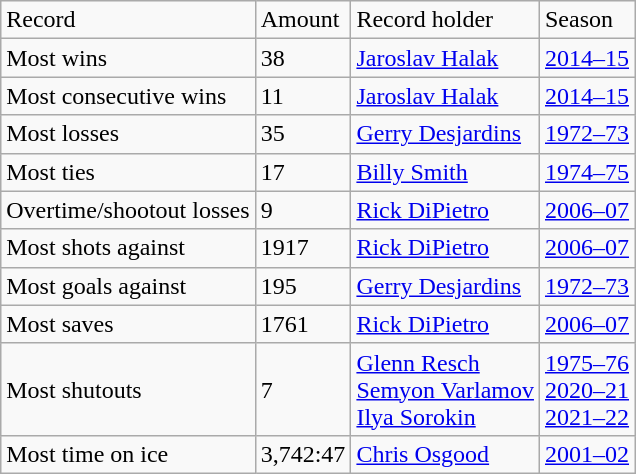<table class="wikitable">
<tr>
<td>Record</td>
<td>Amount</td>
<td>Record holder</td>
<td>Season</td>
</tr>
<tr>
<td>Most wins</td>
<td>38</td>
<td><a href='#'>Jaroslav Halak</a></td>
<td><a href='#'>2014–15</a></td>
</tr>
<tr>
<td>Most consecutive wins</td>
<td>11</td>
<td><a href='#'>Jaroslav Halak</a></td>
<td><a href='#'>2014–15</a></td>
</tr>
<tr>
<td>Most losses</td>
<td>35</td>
<td><a href='#'>Gerry Desjardins</a></td>
<td><a href='#'>1972–73</a></td>
</tr>
<tr>
<td>Most ties</td>
<td>17</td>
<td><a href='#'>Billy Smith</a></td>
<td><a href='#'>1974–75</a></td>
</tr>
<tr>
<td>Overtime/shootout losses</td>
<td>9</td>
<td><a href='#'>Rick DiPietro</a></td>
<td><a href='#'>2006–07</a></td>
</tr>
<tr>
<td>Most shots against</td>
<td>1917</td>
<td><a href='#'>Rick DiPietro</a></td>
<td><a href='#'>2006–07</a></td>
</tr>
<tr>
<td>Most goals against</td>
<td>195</td>
<td><a href='#'>Gerry Desjardins</a></td>
<td><a href='#'>1972–73</a></td>
</tr>
<tr>
<td>Most saves</td>
<td>1761</td>
<td><a href='#'>Rick DiPietro</a></td>
<td><a href='#'>2006–07</a></td>
</tr>
<tr>
<td>Most shutouts</td>
<td>7</td>
<td><a href='#'>Glenn Resch</a><br> <a href='#'>Semyon Varlamov</a><br>  <a href='#'>Ilya Sorokin</a></td>
<td><a href='#'>1975–76</a><br> <a href='#'>2020–21</a><br> <a href='#'>2021–22</a></td>
</tr>
<tr>
<td>Most time on ice</td>
<td>3,742:47</td>
<td><a href='#'>Chris Osgood</a></td>
<td><a href='#'>2001–02</a></td>
</tr>
</table>
